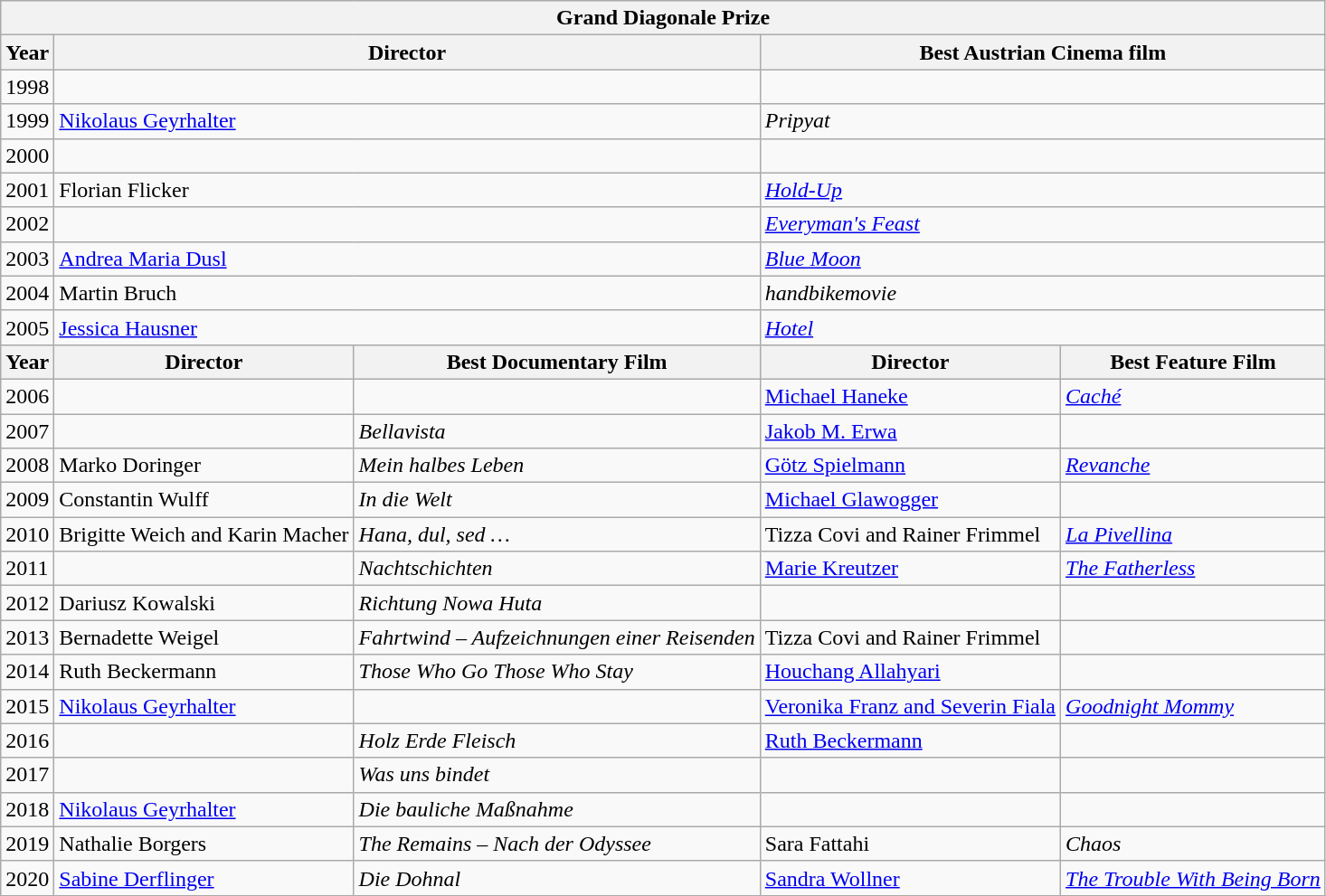<table class="wikitable">
<tr>
<th colspan="5">Grand Diagonale Prize</th>
</tr>
<tr class="hintergrundfarbe6" align="center">
<th>Year</th>
<th colspan="2">Director</th>
<th colspan="2">Best Austrian Cinema film</th>
</tr>
<tr>
<td>1998</td>
<td colspan="2"></td>
<td colspan="2"></td>
</tr>
<tr>
<td>1999</td>
<td colspan="2"><a href='#'>Nikolaus Geyrhalter</a></td>
<td colspan="2"><em>Pripyat</em></td>
</tr>
<tr>
<td>2000</td>
<td colspan="2"></td>
<td colspan="2"></td>
</tr>
<tr>
<td>2001</td>
<td colspan="2">Florian Flicker</td>
<td colspan="2"><em><a href='#'>Hold-Up</a></em></td>
</tr>
<tr>
<td>2002</td>
<td colspan="2"></td>
<td colspan="2"><em><a href='#'>Everyman's Feast</a></em></td>
</tr>
<tr>
<td>2003</td>
<td colspan="2"><a href='#'>Andrea Maria Dusl</a></td>
<td colspan="2"><em><a href='#'>Blue Moon</a></em></td>
</tr>
<tr>
<td>2004</td>
<td colspan="2">Martin Bruch</td>
<td colspan="2"><em>handbikemovie</em></td>
</tr>
<tr>
<td>2005</td>
<td colspan="2"><a href='#'>Jessica Hausner</a></td>
<td colspan="2"><em><a href='#'>Hotel</a></em></td>
</tr>
<tr class="hintergrundfarbe6" align="center">
<th>Year</th>
<th>Director</th>
<th>Best Documentary Film</th>
<th>Director</th>
<th>Best Feature Film</th>
</tr>
<tr>
<td>2006</td>
<td></td>
<td></td>
<td><a href='#'>Michael Haneke</a></td>
<td><em><a href='#'>Caché</a></em></td>
</tr>
<tr>
<td>2007</td>
<td></td>
<td><em>Bellavista</em></td>
<td><a href='#'>Jakob M. Erwa</a></td>
<td></td>
</tr>
<tr>
<td>2008</td>
<td>Marko Doringer</td>
<td><em>Mein halbes Leben</em></td>
<td><a href='#'>Götz Spielmann</a></td>
<td><em><a href='#'>Revanche</a></em></td>
</tr>
<tr>
<td>2009</td>
<td>Constantin Wulff</td>
<td><em>In die Welt</em></td>
<td><a href='#'>Michael Glawogger</a></td>
<td></td>
</tr>
<tr>
<td>2010</td>
<td>Brigitte Weich and Karin Macher</td>
<td><em>Hana, dul, sed …</em></td>
<td>Tizza Covi and Rainer Frimmel</td>
<td><em><a href='#'>La Pivellina</a></em></td>
</tr>
<tr>
<td>2011</td>
<td></td>
<td><em>Nachtschichten</em></td>
<td><a href='#'>Marie Kreutzer</a></td>
<td><em><a href='#'>The Fatherless</a></em></td>
</tr>
<tr>
<td>2012</td>
<td>Dariusz Kowalski</td>
<td><em>Richtung Nowa Huta</em></td>
<td></td>
<td></td>
</tr>
<tr>
<td>2013</td>
<td>Bernadette Weigel</td>
<td><em>Fahrtwind – Aufzeichnungen einer Reisenden</em></td>
<td>Tizza Covi and Rainer Frimmel</td>
<td></td>
</tr>
<tr>
<td>2014</td>
<td>Ruth Beckermann</td>
<td><em>Those Who Go Those Who Stay</em></td>
<td><a href='#'>Houchang Allahyari</a></td>
<td></td>
</tr>
<tr>
<td>2015</td>
<td><a href='#'>Nikolaus Geyrhalter</a></td>
<td></td>
<td><a href='#'>Veronika Franz and Severin Fiala</a></td>
<td><em><a href='#'>Goodnight Mommy</a></em></td>
</tr>
<tr>
<td>2016</td>
<td></td>
<td><em>Holz Erde Fleisch</em></td>
<td><a href='#'>Ruth Beckermann</a></td>
<td></td>
</tr>
<tr>
<td>2017</td>
<td></td>
<td><em>Was uns bindet</em></td>
<td></td>
<td></td>
</tr>
<tr>
<td>2018</td>
<td><a href='#'>Nikolaus Geyrhalter</a></td>
<td><em>Die bauliche Maßnahme</em></td>
<td></td>
<td></td>
</tr>
<tr>
<td>2019</td>
<td>Nathalie Borgers</td>
<td><em>The Remains – Nach der Odyssee</em></td>
<td>Sara Fattahi</td>
<td><em>Chaos</em></td>
</tr>
<tr>
<td>2020</td>
<td><a href='#'>Sabine Derflinger</a></td>
<td><em>Die Dohnal</em></td>
<td><a href='#'>Sandra Wollner</a></td>
<td><em><a href='#'>The Trouble With Being Born</a></em></td>
</tr>
</table>
